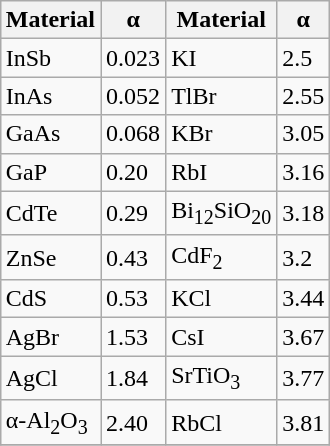<table class="wikitable" style="margin: 1em auto">
<tr>
<th>Material</th>
<th>α</th>
<th>Material</th>
<th>α</th>
</tr>
<tr>
<td>InSb</td>
<td>0.023</td>
<td>KI</td>
<td>2.5</td>
</tr>
<tr>
<td>InAs</td>
<td>0.052</td>
<td>TlBr</td>
<td>2.55</td>
</tr>
<tr>
<td>GaAs</td>
<td>0.068</td>
<td>KBr</td>
<td>3.05</td>
</tr>
<tr>
<td>GaP</td>
<td>0.20</td>
<td>RbI</td>
<td>3.16</td>
</tr>
<tr>
<td>CdTe</td>
<td>0.29</td>
<td>Bi<sub>12</sub>SiO<sub>20</sub></td>
<td>3.18</td>
</tr>
<tr>
<td>ZnSe</td>
<td>0.43</td>
<td>CdF<sub>2</sub></td>
<td>3.2</td>
</tr>
<tr>
<td>CdS</td>
<td>0.53</td>
<td>KCl</td>
<td>3.44</td>
</tr>
<tr>
<td>AgBr</td>
<td>1.53</td>
<td>CsI</td>
<td>3.67</td>
</tr>
<tr>
<td>AgCl</td>
<td>1.84</td>
<td>SrTiO<sub>3</sub></td>
<td>3.77</td>
</tr>
<tr>
<td>α-Al<sub>2</sub>O<sub>3</sub></td>
<td>2.40</td>
<td>RbCl</td>
<td>3.81</td>
</tr>
<tr>
</tr>
</table>
